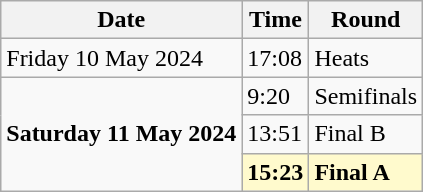<table class="wikitable">
<tr>
<th>Date</th>
<th>Time</th>
<th>Round</th>
</tr>
<tr>
<td>Friday 10 May 2024</td>
<td>17:08</td>
<td>Heats</td>
</tr>
<tr>
<td rowspan=3><strong>Saturday 11 May 2024</strong></td>
<td>9:20</td>
<td>Semifinals</td>
</tr>
<tr>
<td>13:51</td>
<td>Final B</td>
</tr>
<tr>
<td style=background:lemonchiffon><strong>15:23</strong></td>
<td style=background:lemonchiffon><strong>Final A</strong></td>
</tr>
</table>
